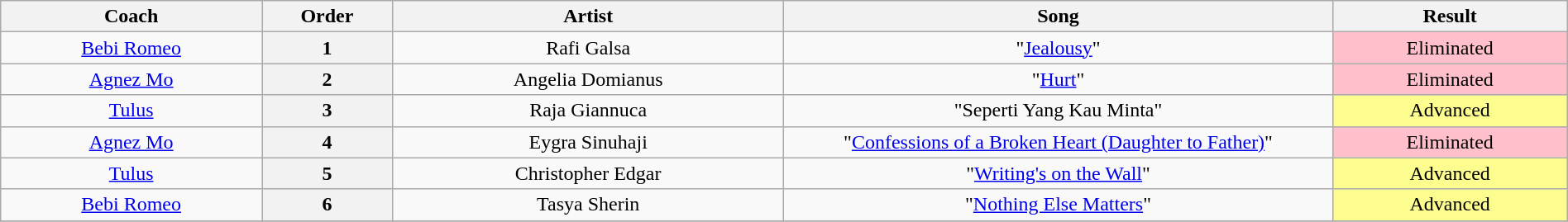<table class="wikitable" style="text-align:center; width:100%;">
<tr>
<th style="width:10%;">Coach</th>
<th style="width:05%;">Order</th>
<th style="width:15%;">Artist</th>
<th style="width:21%;">Song</th>
<th style="width:9%;">Result</th>
</tr>
<tr>
<td><a href='#'>Bebi Romeo</a></td>
<th>1</th>
<td>Rafi Galsa</td>
<td>"<a href='#'>Jealousy</a>"</td>
<td style="background:pink;">Eliminated</td>
</tr>
<tr>
<td><a href='#'>Agnez Mo</a></td>
<th>2</th>
<td>Angelia Domianus</td>
<td>"<a href='#'>Hurt</a>"</td>
<td style="background:pink;">Eliminated</td>
</tr>
<tr>
<td><a href='#'>Tulus</a></td>
<th>3</th>
<td>Raja Giannuca</td>
<td>"Seperti Yang Kau Minta"</td>
<td style="background:#fdfc8f;">Advanced</td>
</tr>
<tr>
<td><a href='#'>Agnez Mo</a></td>
<th>4</th>
<td>Eygra Sinuhaji</td>
<td>"<a href='#'>Confessions of a Broken Heart (Daughter to Father)</a>"</td>
<td style="background:pink;">Eliminated</td>
</tr>
<tr>
<td><a href='#'>Tulus</a></td>
<th>5</th>
<td>Christopher Edgar</td>
<td>"<a href='#'>Writing's on the Wall</a>"</td>
<td style="background:#fdfc8f;">Advanced</td>
</tr>
<tr>
<td><a href='#'>Bebi Romeo</a></td>
<th>6</th>
<td>Tasya Sherin</td>
<td>"<a href='#'>Nothing Else Matters</a>"</td>
<td style="background:#fdfc8f;">Advanced</td>
</tr>
<tr>
</tr>
</table>
